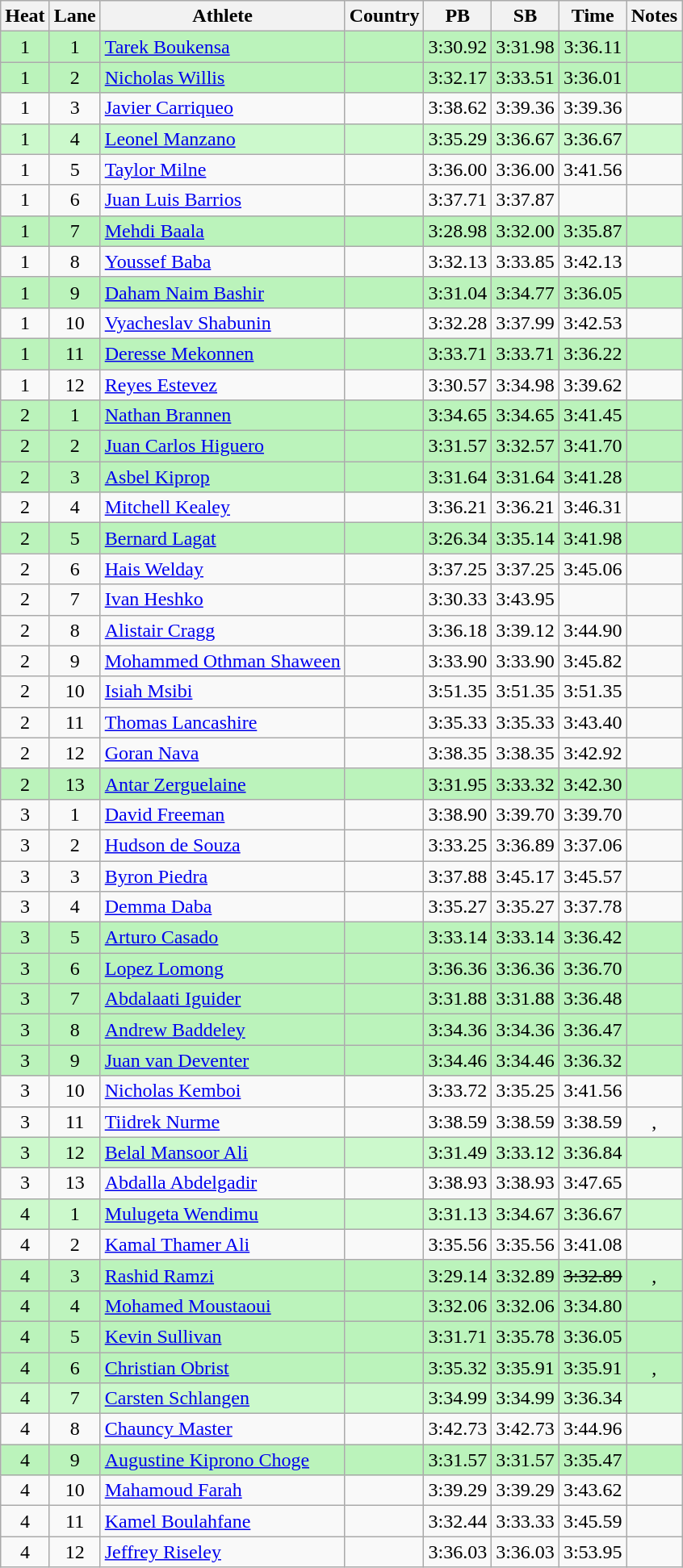<table class="wikitable sortable" style="text-align:center">
<tr>
<th>Heat</th>
<th>Lane</th>
<th>Athlete</th>
<th>Country</th>
<th>PB</th>
<th>SB</th>
<th>Time</th>
<th>Notes</th>
</tr>
<tr bgcolor=bbf3bb>
<td>1</td>
<td>1</td>
<td align=left><a href='#'>Tarek Boukensa</a></td>
<td align=left></td>
<td>3:30.92</td>
<td>3:31.98</td>
<td>3:36.11</td>
<td></td>
</tr>
<tr bgcolor=bbf3bb>
<td>1</td>
<td>2</td>
<td align=left><a href='#'>Nicholas Willis</a></td>
<td align=left></td>
<td>3:32.17</td>
<td>3:33.51</td>
<td>3:36.01</td>
<td></td>
</tr>
<tr>
<td>1</td>
<td>3</td>
<td align=left><a href='#'>Javier Carriqueo</a></td>
<td align=left></td>
<td>3:38.62</td>
<td>3:39.36</td>
<td>3:39.36</td>
<td></td>
</tr>
<tr bgcolor=ccf9cc>
<td>1</td>
<td>4</td>
<td align=left><a href='#'>Leonel Manzano</a></td>
<td align=left></td>
<td>3:35.29</td>
<td>3:36.67</td>
<td>3:36.67</td>
<td></td>
</tr>
<tr>
<td>1</td>
<td>5</td>
<td align=left><a href='#'>Taylor Milne</a></td>
<td align=left></td>
<td>3:36.00</td>
<td>3:36.00</td>
<td>3:41.56</td>
<td></td>
</tr>
<tr>
<td>1</td>
<td>6</td>
<td align=left><a href='#'>Juan Luis Barrios</a></td>
<td align=left></td>
<td>3:37.71</td>
<td>3:37.87</td>
<td></td>
<td></td>
</tr>
<tr bgcolor=bbf3bb>
<td>1</td>
<td>7</td>
<td align=left><a href='#'>Mehdi Baala</a></td>
<td align=left></td>
<td>3:28.98</td>
<td>3:32.00</td>
<td>3:35.87</td>
<td></td>
</tr>
<tr>
<td>1</td>
<td>8</td>
<td align=left><a href='#'>Youssef Baba</a></td>
<td align=left></td>
<td>3:32.13</td>
<td>3:33.85</td>
<td>3:42.13</td>
<td></td>
</tr>
<tr bgcolor=bbf3bb>
<td>1</td>
<td>9</td>
<td align=left><a href='#'>Daham Naim Bashir</a></td>
<td align=left></td>
<td>3:31.04</td>
<td>3:34.77</td>
<td>3:36.05</td>
<td></td>
</tr>
<tr>
<td>1</td>
<td>10</td>
<td align=left><a href='#'>Vyacheslav Shabunin</a></td>
<td align=left></td>
<td>3:32.28</td>
<td>3:37.99</td>
<td>3:42.53</td>
<td></td>
</tr>
<tr bgcolor=bbf3bb>
<td>1</td>
<td>11</td>
<td align=left><a href='#'>Deresse Mekonnen</a></td>
<td align=left></td>
<td>3:33.71</td>
<td>3:33.71</td>
<td>3:36.22</td>
<td></td>
</tr>
<tr>
<td>1</td>
<td>12</td>
<td align=left><a href='#'>Reyes Estevez</a></td>
<td align=left></td>
<td>3:30.57</td>
<td>3:34.98</td>
<td>3:39.62</td>
<td></td>
</tr>
<tr bgcolor=bbf3bb>
<td>2</td>
<td>1</td>
<td align=left><a href='#'>Nathan Brannen</a></td>
<td align=left></td>
<td>3:34.65</td>
<td>3:34.65</td>
<td>3:41.45</td>
<td></td>
</tr>
<tr bgcolor=bbf3bb>
<td>2</td>
<td>2</td>
<td align=left><a href='#'>Juan Carlos Higuero</a></td>
<td align=left></td>
<td>3:31.57</td>
<td>3:32.57</td>
<td>3:41.70</td>
<td></td>
</tr>
<tr bgcolor=bbf3bb>
<td>2</td>
<td>3</td>
<td align=left><a href='#'>Asbel Kiprop</a></td>
<td align=left></td>
<td>3:31.64</td>
<td>3:31.64</td>
<td>3:41.28</td>
<td></td>
</tr>
<tr>
<td>2</td>
<td>4</td>
<td align=left><a href='#'>Mitchell Kealey</a></td>
<td align=left></td>
<td>3:36.21</td>
<td>3:36.21</td>
<td>3:46.31</td>
<td></td>
</tr>
<tr bgcolor=bbf3bb>
<td>2</td>
<td>5</td>
<td align=left><a href='#'>Bernard Lagat</a></td>
<td align=left></td>
<td>3:26.34</td>
<td>3:35.14</td>
<td>3:41.98</td>
<td></td>
</tr>
<tr>
<td>2</td>
<td>6</td>
<td align=left><a href='#'>Hais Welday</a></td>
<td align=left></td>
<td>3:37.25</td>
<td>3:37.25</td>
<td>3:45.06</td>
<td></td>
</tr>
<tr>
<td>2</td>
<td>7</td>
<td align=left><a href='#'>Ivan Heshko</a></td>
<td align=left></td>
<td>3:30.33</td>
<td>3:43.95</td>
<td></td>
<td></td>
</tr>
<tr>
<td>2</td>
<td>8</td>
<td align=left><a href='#'>Alistair Cragg</a></td>
<td align=left></td>
<td>3:36.18</td>
<td>3:39.12</td>
<td>3:44.90</td>
<td></td>
</tr>
<tr>
<td>2</td>
<td>9</td>
<td align=left><a href='#'>Mohammed Othman Shaween</a></td>
<td align=left></td>
<td>3:33.90</td>
<td>3:33.90</td>
<td>3:45.82</td>
<td></td>
</tr>
<tr>
<td>2</td>
<td>10</td>
<td align=left><a href='#'>Isiah Msibi</a></td>
<td align=left></td>
<td>3:51.35</td>
<td>3:51.35</td>
<td>3:51.35</td>
<td></td>
</tr>
<tr>
<td>2</td>
<td>11</td>
<td align=left><a href='#'>Thomas Lancashire</a></td>
<td align=left></td>
<td>3:35.33</td>
<td>3:35.33</td>
<td>3:43.40</td>
<td></td>
</tr>
<tr>
<td>2</td>
<td>12</td>
<td align=left><a href='#'>Goran Nava</a></td>
<td align=left></td>
<td>3:38.35</td>
<td>3:38.35</td>
<td>3:42.92</td>
<td></td>
</tr>
<tr bgcolor=bbf3bb>
<td>2</td>
<td>13</td>
<td align=left><a href='#'>Antar Zerguelaine</a></td>
<td align=left></td>
<td>3:31.95</td>
<td>3:33.32</td>
<td>3:42.30</td>
<td></td>
</tr>
<tr>
<td>3</td>
<td>1</td>
<td align=left><a href='#'>David Freeman</a></td>
<td align=left></td>
<td>3:38.90</td>
<td>3:39.70</td>
<td>3:39.70</td>
<td></td>
</tr>
<tr>
<td>3</td>
<td>2</td>
<td align=left><a href='#'>Hudson de Souza</a></td>
<td align=left></td>
<td>3:33.25</td>
<td>3:36.89</td>
<td>3:37.06</td>
<td></td>
</tr>
<tr>
<td>3</td>
<td>3</td>
<td align=left><a href='#'>Byron Piedra</a></td>
<td align=left></td>
<td>3:37.88</td>
<td>3:45.17</td>
<td>3:45.57</td>
<td></td>
</tr>
<tr>
<td>3</td>
<td>4</td>
<td align=left><a href='#'>Demma Daba</a></td>
<td align=left></td>
<td>3:35.27</td>
<td>3:35.27</td>
<td>3:37.78</td>
<td></td>
</tr>
<tr bgcolor=bbf3bb>
<td>3</td>
<td>5</td>
<td align=left><a href='#'>Arturo Casado</a></td>
<td align=left></td>
<td>3:33.14</td>
<td>3:33.14</td>
<td>3:36.42</td>
<td></td>
</tr>
<tr bgcolor=bbf3bb>
<td>3</td>
<td>6</td>
<td align=left><a href='#'>Lopez Lomong</a></td>
<td align=left></td>
<td>3:36.36</td>
<td>3:36.36</td>
<td>3:36.70</td>
<td></td>
</tr>
<tr bgcolor=bbf3bb>
<td>3</td>
<td>7</td>
<td align=left><a href='#'>Abdalaati Iguider</a></td>
<td align=left></td>
<td>3:31.88</td>
<td>3:31.88</td>
<td>3:36.48</td>
<td></td>
</tr>
<tr bgcolor=bbf3bb>
<td>3</td>
<td>8</td>
<td align=left><a href='#'>Andrew Baddeley</a></td>
<td align=left></td>
<td>3:34.36</td>
<td>3:34.36</td>
<td>3:36.47</td>
<td></td>
</tr>
<tr bgcolor=bbf3bb>
<td>3</td>
<td>9</td>
<td align=left><a href='#'>Juan van Deventer</a></td>
<td align=left></td>
<td>3:34.46</td>
<td>3:34.46</td>
<td>3:36.32</td>
<td></td>
</tr>
<tr>
<td>3</td>
<td>10</td>
<td align=left><a href='#'>Nicholas Kemboi</a></td>
<td align=left></td>
<td>3:33.72</td>
<td>3:35.25</td>
<td>3:41.56</td>
<td></td>
</tr>
<tr>
<td>3</td>
<td>11</td>
<td align=left><a href='#'>Tiidrek Nurme</a></td>
<td align=left></td>
<td>3:38.59</td>
<td>3:38.59</td>
<td>3:38.59</td>
<td>, </td>
</tr>
<tr bgcolor=ccf9cc>
<td>3</td>
<td>12</td>
<td align=left><a href='#'>Belal Mansoor Ali</a></td>
<td align=left></td>
<td>3:31.49</td>
<td>3:33.12</td>
<td>3:36.84</td>
<td></td>
</tr>
<tr>
<td>3</td>
<td>13</td>
<td align=left><a href='#'>Abdalla Abdelgadir</a></td>
<td align=left></td>
<td>3:38.93</td>
<td>3:38.93</td>
<td>3:47.65</td>
<td></td>
</tr>
<tr bgcolor=ccf9cc>
<td>4</td>
<td>1</td>
<td align=left><a href='#'>Mulugeta Wendimu</a></td>
<td align=left></td>
<td>3:31.13</td>
<td>3:34.67</td>
<td>3:36.67</td>
<td></td>
</tr>
<tr>
<td>4</td>
<td>2</td>
<td align=left><a href='#'>Kamal Thamer Ali</a></td>
<td align=left></td>
<td>3:35.56</td>
<td>3:35.56</td>
<td>3:41.08</td>
<td></td>
</tr>
<tr bgcolor=bbf3bb>
<td>4</td>
<td>3</td>
<td align=left><a href='#'>Rashid Ramzi</a></td>
<td align=left></td>
<td>3:29.14</td>
<td>3:32.89</td>
<td><s>3:32.89</s></td>
<td>, </td>
</tr>
<tr bgcolor=bbf3bb>
<td>4</td>
<td>4</td>
<td align=left><a href='#'>Mohamed Moustaoui</a></td>
<td align=left></td>
<td>3:32.06</td>
<td>3:32.06</td>
<td>3:34.80</td>
<td></td>
</tr>
<tr bgcolor=bbf3bb>
<td>4</td>
<td>5</td>
<td align=left><a href='#'>Kevin Sullivan</a></td>
<td align=left></td>
<td>3:31.71</td>
<td>3:35.78</td>
<td>3:36.05</td>
<td></td>
</tr>
<tr bgcolor=bbf3bb>
<td>4</td>
<td>6</td>
<td align=left><a href='#'>Christian Obrist</a></td>
<td align=left></td>
<td>3:35.32</td>
<td>3:35.91</td>
<td>3:35.91</td>
<td>, </td>
</tr>
<tr bgcolor=ccf9cc>
<td>4</td>
<td>7</td>
<td align=left><a href='#'>Carsten Schlangen</a></td>
<td align=left></td>
<td>3:34.99</td>
<td>3:34.99</td>
<td>3:36.34</td>
<td></td>
</tr>
<tr>
<td>4</td>
<td>8</td>
<td align=left><a href='#'>Chauncy Master</a></td>
<td align=left></td>
<td>3:42.73</td>
<td>3:42.73</td>
<td>3:44.96</td>
<td></td>
</tr>
<tr bgcolor=bbf3bb>
<td>4</td>
<td>9</td>
<td align=left><a href='#'>Augustine Kiprono Choge</a></td>
<td align=left></td>
<td>3:31.57</td>
<td>3:31.57</td>
<td>3:35.47</td>
<td></td>
</tr>
<tr>
<td>4</td>
<td>10</td>
<td align=left><a href='#'>Mahamoud Farah</a></td>
<td align=left></td>
<td>3:39.29</td>
<td>3:39.29</td>
<td>3:43.62</td>
<td></td>
</tr>
<tr>
<td>4</td>
<td>11</td>
<td align=left><a href='#'>Kamel Boulahfane</a></td>
<td align=left></td>
<td>3:32.44</td>
<td>3:33.33</td>
<td>3:45.59</td>
<td></td>
</tr>
<tr>
<td>4</td>
<td>12</td>
<td align=left><a href='#'>Jeffrey Riseley</a></td>
<td align=left></td>
<td>3:36.03</td>
<td>3:36.03</td>
<td>3:53.95</td>
<td></td>
</tr>
</table>
